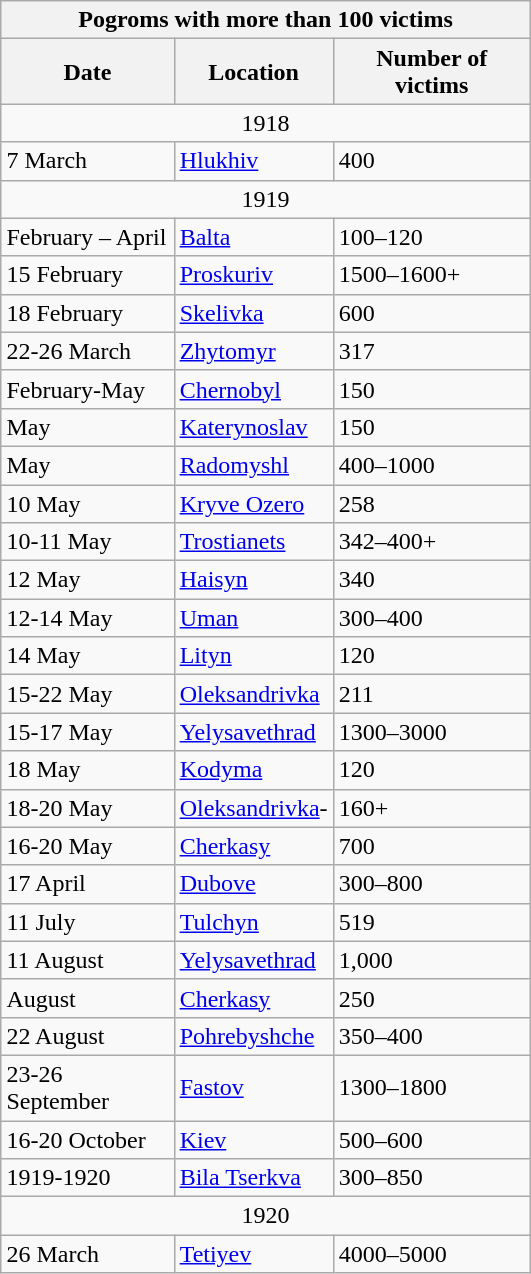<table class="wikitable" style="float:right; margin:1em 0 1em 1em; width:28%;">
<tr>
<th colspan=3>Pogroms with more than 100 victims</th>
</tr>
<tr>
<th>Date</th>
<th>Location</th>
<th>Number of victims</th>
</tr>
<tr>
<td colspan=3 style="text-align:center">1918</td>
</tr>
<tr>
<td>7 March</td>
<td><a href='#'>Hlukhiv</a></td>
<td>400</td>
</tr>
<tr>
<td colspan=3 style="text-align:center">1919</td>
</tr>
<tr>
<td>February – April</td>
<td><a href='#'>Balta</a></td>
<td>100–120</td>
</tr>
<tr>
<td>15 February</td>
<td><a href='#'>Proskuriv</a></td>
<td>1500–1600+</td>
</tr>
<tr>
<td>18 February</td>
<td><a href='#'>Skelivka</a></td>
<td>600</td>
</tr>
<tr>
<td>22-26 March</td>
<td><a href='#'>Zhytomyr</a></td>
<td>317</td>
</tr>
<tr>
<td>February-May</td>
<td><a href='#'>Chernobyl</a></td>
<td>150</td>
</tr>
<tr>
<td>May</td>
<td><a href='#'>Katerynoslav</a></td>
<td>150</td>
</tr>
<tr>
<td>May</td>
<td><a href='#'>Radomyshl</a></td>
<td>400–1000</td>
</tr>
<tr>
<td>10 May</td>
<td><a href='#'>Kryve Ozero</a></td>
<td>258</td>
</tr>
<tr>
<td>10-11 May</td>
<td><a href='#'>Trostianets</a></td>
<td>342–400+</td>
</tr>
<tr>
<td>12 May</td>
<td><a href='#'>Haisyn</a></td>
<td>340</td>
</tr>
<tr>
<td>12-14 May</td>
<td><a href='#'>Uman</a></td>
<td>300–400</td>
</tr>
<tr>
<td>14 May</td>
<td><a href='#'>Lityn</a></td>
<td>120</td>
</tr>
<tr>
<td>15-22 May</td>
<td><a href='#'>Oleksandrivka</a></td>
<td>211</td>
</tr>
<tr>
<td>15-17 May</td>
<td><a href='#'>Yelysavethrad</a></td>
<td>1300–3000</td>
</tr>
<tr>
<td>18 May</td>
<td><a href='#'>Kodyma</a></td>
<td>120</td>
</tr>
<tr>
<td>18-20 May</td>
<td><a href='#'>Oleksandrivka</a>-</td>
<td>160+</td>
</tr>
<tr>
<td>16-20 May</td>
<td><a href='#'>Cherkasy</a></td>
<td>700</td>
</tr>
<tr>
<td>17 April</td>
<td><a href='#'>Dubove</a></td>
<td>300–800</td>
</tr>
<tr>
<td>11 July</td>
<td><a href='#'>Tulchyn</a></td>
<td>519</td>
</tr>
<tr>
<td>11 August</td>
<td><a href='#'>Yelysavethrad</a></td>
<td>1,000</td>
</tr>
<tr>
<td>August</td>
<td><a href='#'>Cherkasy</a></td>
<td>250</td>
</tr>
<tr>
<td>22 August</td>
<td><a href='#'>Pohrebyshche</a></td>
<td>350–400</td>
</tr>
<tr>
<td>23-26 September</td>
<td><a href='#'>Fastov</a></td>
<td>1300–1800</td>
</tr>
<tr>
<td>16-20 October</td>
<td><a href='#'>Kiev</a></td>
<td>500–600</td>
</tr>
<tr>
<td>1919-1920</td>
<td><a href='#'>Bila Tserkva</a></td>
<td>300–850</td>
</tr>
<tr>
<td colspan=3 style="text-align:center">1920</td>
</tr>
<tr>
<td>26 March</td>
<td><a href='#'>Tetiyev</a></td>
<td>4000–5000</td>
</tr>
</table>
